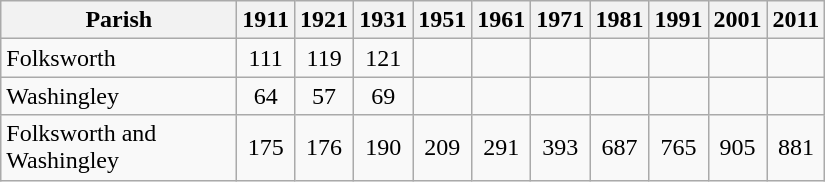<table class="wikitable" style="text-align:center;">
<tr>
<th width="150">Parish<br></th>
<th width="30">1911<br></th>
<th width="30">1921<br></th>
<th width="30">1931<br></th>
<th width="30">1951<br></th>
<th width="30">1961<br></th>
<th width="30">1971<br></th>
<th width="30">1981<br></th>
<th width="30">1991<br></th>
<th width="30">2001<br></th>
<th width="30">2011 <br></th>
</tr>
<tr>
<td align=left>Folksworth</td>
<td align="center">111</td>
<td align="center">119</td>
<td align="center">121</td>
<td align="center"></td>
<td align="center"></td>
<td align="center"></td>
<td align="center"></td>
<td align="center"></td>
<td align="center"></td>
<td align="center"></td>
</tr>
<tr>
<td align=left>Washingley</td>
<td align="center">64</td>
<td align="center">57</td>
<td align="center">69</td>
<td align="center"></td>
<td align="center"></td>
<td align="center"></td>
<td align="center"></td>
<td align="center"></td>
<td align="center"></td>
<td align="center"></td>
</tr>
<tr>
<td align=left>Folksworth and Washingley</td>
<td align="center">175</td>
<td align="center">176</td>
<td align="center">190</td>
<td align="center">209</td>
<td align="center">291</td>
<td align="center">393</td>
<td align="center">687</td>
<td align="center">765</td>
<td align="center">905</td>
<td align="center">881</td>
</tr>
</table>
